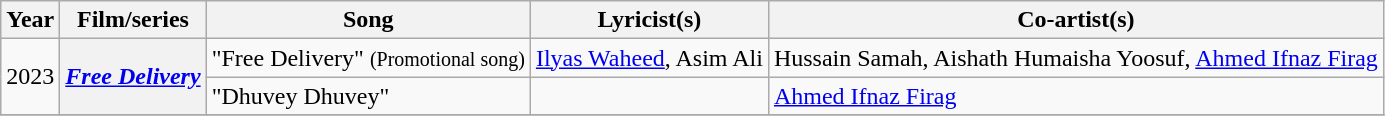<table class="wikitable plainrowheaders">
<tr>
<th scope="col">Year</th>
<th scope="col">Film/series</th>
<th scope="col">Song</th>
<th scope="col">Lyricist(s)</th>
<th scope="col">Co-artist(s)</th>
</tr>
<tr>
<td rowspan="2">2023</td>
<th scope="row" rowspan="2"><em><a href='#'>Free Delivery</a></em></th>
<td>"Free Delivery" <small>(Promotional song)</small></td>
<td><a href='#'>Ilyas Waheed</a>, Asim Ali</td>
<td>Hussain Samah, Aishath Humaisha Yoosuf, <a href='#'>Ahmed Ifnaz Firag</a></td>
</tr>
<tr>
<td>"Dhuvey Dhuvey"</td>
<td></td>
<td><a href='#'>Ahmed Ifnaz Firag</a></td>
</tr>
<tr>
</tr>
</table>
